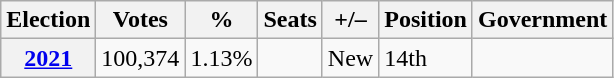<table class=wikitable>
<tr>
<th>Election</th>
<th>Votes</th>
<th>%</th>
<th>Seats</th>
<th>+/–</th>
<th>Position</th>
<th>Government</th>
</tr>
<tr>
<th><a href='#'>2021</a></th>
<td>100,374</td>
<td>1.13%</td>
<td></td>
<td>New</td>
<td>14th</td>
<td></td>
</tr>
</table>
